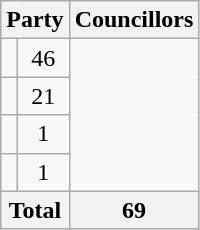<table class="wikitable">
<tr>
<th colspan=2>Party</th>
<th>Councillors</th>
</tr>
<tr>
<td></td>
<td align=center>46</td>
</tr>
<tr>
<td></td>
<td align=center>21</td>
</tr>
<tr>
<td></td>
<td align=center>1</td>
</tr>
<tr>
<td></td>
<td align=center>1</td>
</tr>
<tr>
<th colspan=2>Total</th>
<th align=center>69</th>
</tr>
</table>
